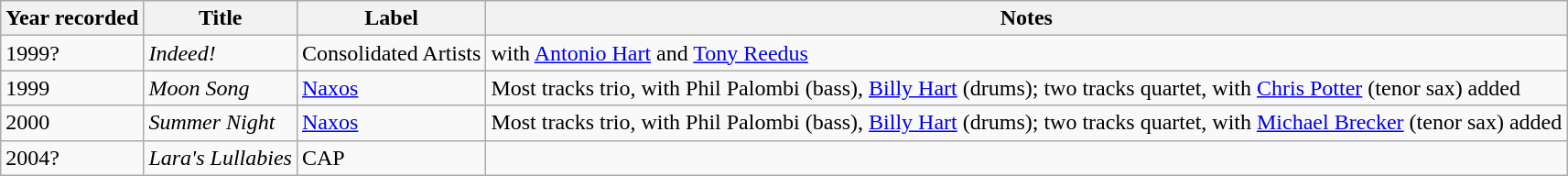<table class="wikitable sortable">
<tr>
<th>Year recorded</th>
<th>Title</th>
<th>Label</th>
<th>Notes</th>
</tr>
<tr>
<td>1999?</td>
<td><em>Indeed!</em></td>
<td>Consolidated Artists</td>
<td>with <a href='#'>Antonio Hart</a> and <a href='#'>Tony Reedus</a></td>
</tr>
<tr>
<td>1999</td>
<td><em>Moon Song</em></td>
<td><a href='#'>Naxos</a></td>
<td>Most tracks trio, with Phil Palombi (bass), <a href='#'>Billy Hart</a> (drums); two tracks quartet, with <a href='#'>Chris Potter</a> (tenor sax) added</td>
</tr>
<tr>
<td>2000</td>
<td><em>Summer Night</em></td>
<td><a href='#'>Naxos</a></td>
<td>Most tracks trio, with Phil Palombi (bass), <a href='#'>Billy Hart</a> (drums); two tracks quartet, with <a href='#'>Michael Brecker</a> (tenor sax) added</td>
</tr>
<tr>
<td>2004?</td>
<td><em>Lara's Lullabies</em></td>
<td>CAP</td>
<td></td>
</tr>
</table>
